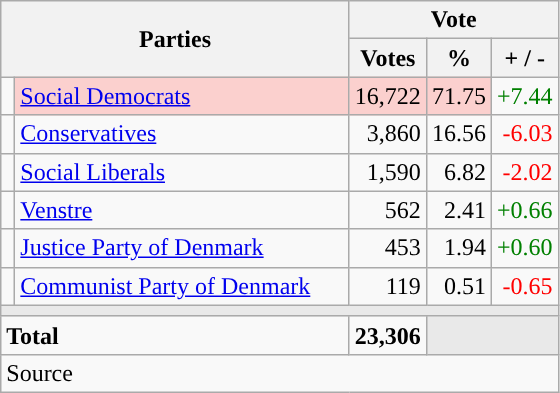<table class="wikitable" style="text-align:right;">
<tr>
<th style="text-align:centre;" rowspan="2" colspan="2" width="225">Parties</th>
<th colspan="3">Vote</th>
</tr>
<tr>
<th width="15">Votes</th>
<th width="15">%</th>
<th width="15">+ / -</th>
</tr>
<tr>
<td width="2" style="color:inherit;background:"></td>
<td bgcolor=#fbd0ce  align="left"><a href='#'>Social Democrats</a></td>
<td bgcolor=#fbd0ce>16,722</td>
<td bgcolor=#fbd0ce>71.75</td>
<td style=color:green;>+7.44</td>
</tr>
<tr>
<td width="2" style="color:inherit;background:"></td>
<td align="left"><a href='#'>Conservatives</a></td>
<td>3,860</td>
<td>16.56</td>
<td style=color:red;>-6.03</td>
</tr>
<tr>
<td width="2" style="color:inherit;background:"></td>
<td align="left"><a href='#'>Social Liberals</a></td>
<td>1,590</td>
<td>6.82</td>
<td style=color:red;>-2.02</td>
</tr>
<tr>
<td width="2" style="color:inherit;background:"></td>
<td align="left"><a href='#'>Venstre</a></td>
<td>562</td>
<td>2.41</td>
<td style=color:green;>+0.66</td>
</tr>
<tr>
<td width="2" style="color:inherit;background:"></td>
<td align="left"><a href='#'>Justice Party of Denmark</a></td>
<td>453</td>
<td>1.94</td>
<td style=color:green;>+0.60</td>
</tr>
<tr>
<td width="2" style="color:inherit;background:"></td>
<td align="left"><a href='#'>Communist Party of Denmark</a></td>
<td>119</td>
<td>0.51</td>
<td style=color:red;>-0.65</td>
</tr>
<tr>
<td colspan="7" bgcolor="#E9E9E9"></td>
</tr>
<tr>
<td align="left" colspan="2"><strong>Total</strong></td>
<td><strong>23,306</strong></td>
<td bgcolor="#E9E9E9" colspan="2"></td>
</tr>
<tr>
<td align="left" colspan="6">Source</td>
</tr>
</table>
